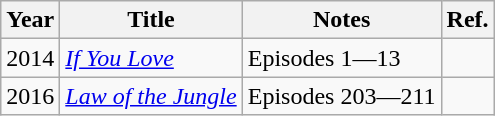<table class="wikitable sortable">
<tr>
<th>Year</th>
<th>Title</th>
<th class="unsortable">Notes</th>
<th>Ref.</th>
</tr>
<tr>
<td>2014</td>
<td><em><a href='#'>If You Love</a></em></td>
<td>Episodes 1—13</td>
<td></td>
</tr>
<tr>
<td>2016</td>
<td><em><a href='#'>Law of the Jungle</a></em></td>
<td>Episodes 203—211</td>
<td></td>
</tr>
</table>
